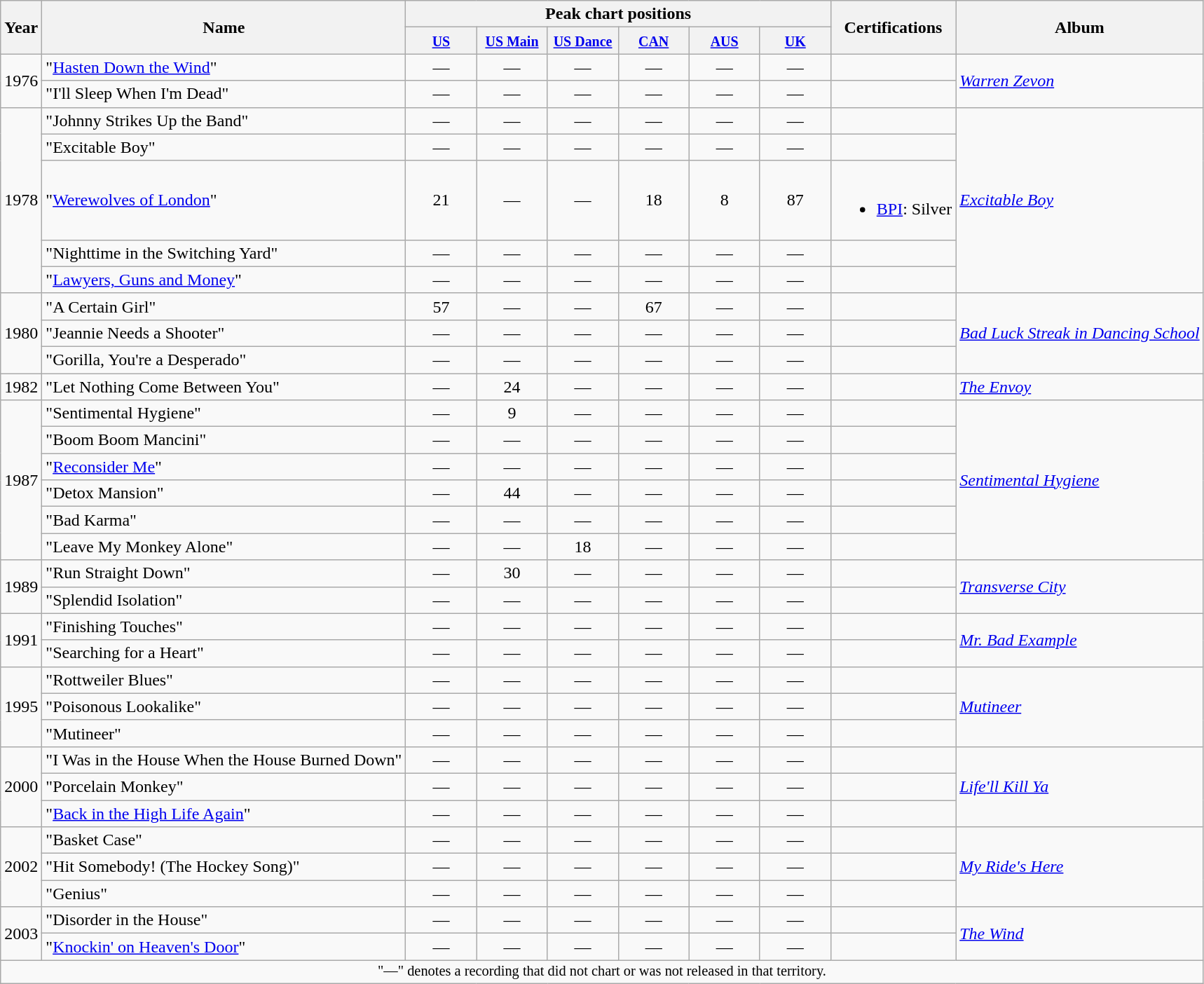<table class="wikitable">
<tr>
<th rowspan="2">Year</th>
<th rowspan="2">Name</th>
<th colspan="6">Peak chart positions</th>
<th rowspan="2">Certifications</th>
<th rowspan="2">Album</th>
</tr>
<tr>
<th style="width:60px;"><a href='#'><small>US</small></a><br></th>
<th style="width:60px;"><a href='#'><small>US Main</small></a><br></th>
<th style="width:60px;"><a href='#'><small>US Dance</small></a><br></th>
<th style="width:60px;"><a href='#'><small>CAN</small></a><br></th>
<th style="width:60px;"><a href='#'><small>AUS</small></a><br></th>
<th style="width:60px;"><a href='#'><small>UK</small></a><br></th>
</tr>
<tr>
<td rowspan="2">1976</td>
<td style="text-align:left;">"<a href='#'>Hasten Down the Wind</a>"</td>
<td style="text-align:center;">—</td>
<td style="text-align:center;">—</td>
<td style="text-align:center;">—</td>
<td style="text-align:center;">—</td>
<td style="text-align:center;">—</td>
<td style="text-align:center;">—</td>
<td></td>
<td rowspan="2"><em><a href='#'>Warren Zevon</a></em></td>
</tr>
<tr>
<td style="text-align:left;">"I'll Sleep When I'm Dead"</td>
<td style="text-align:center;">—</td>
<td style="text-align:center;">—</td>
<td style="text-align:center;">—</td>
<td style="text-align:center;">—</td>
<td style="text-align:center;">—</td>
<td style="text-align:center;">—</td>
<td></td>
</tr>
<tr>
<td rowspan="5">1978</td>
<td style="text-align:left;">"Johnny Strikes Up the Band"</td>
<td style="text-align:center;">—</td>
<td style="text-align:center;">—</td>
<td style="text-align:center;">—</td>
<td style="text-align:center;">—</td>
<td style="text-align:center;">—</td>
<td style="text-align:center;">—</td>
<td></td>
<td rowspan="5"><em><a href='#'>Excitable Boy</a></em></td>
</tr>
<tr>
<td style="text-align:left;">"Excitable Boy"</td>
<td style="text-align:center;">—</td>
<td style="text-align:center;">—</td>
<td style="text-align:center;">—</td>
<td style="text-align:center;">—</td>
<td style="text-align:center;">—</td>
<td style="text-align:center;">—</td>
<td></td>
</tr>
<tr>
<td style="text-align:left;">"<a href='#'>Werewolves of London</a>"</td>
<td style="text-align:center;">21</td>
<td style="text-align:center;">—</td>
<td style="text-align:center;">—</td>
<td style="text-align:center;">18</td>
<td style="text-align:center;">8</td>
<td style="text-align:center;">87</td>
<td><br><ul><li><a href='#'>BPI</a>: Silver</li></ul></td>
</tr>
<tr>
<td style="text-align:left;">"Nighttime in the Switching Yard"</td>
<td style="text-align:center;">—</td>
<td style="text-align:center;">—</td>
<td style="text-align:center;">—</td>
<td style="text-align:center;">—</td>
<td style="text-align:center;">—</td>
<td style="text-align:center;">—</td>
<td></td>
</tr>
<tr>
<td style="text-align:left;">"<a href='#'>Lawyers, Guns and Money</a>"</td>
<td style="text-align:center;">—</td>
<td style="text-align:center;">—</td>
<td style="text-align:center;">—</td>
<td style="text-align:center;">—</td>
<td style="text-align:center;">—</td>
<td style="text-align:center;">—</td>
<td></td>
</tr>
<tr>
<td rowspan="3">1980</td>
<td style="text-align:left;">"A Certain Girl"</td>
<td style="text-align:center;">57</td>
<td style="text-align:center;">—</td>
<td style="text-align:center;">—</td>
<td style="text-align:center;">67</td>
<td style="text-align:center;">—</td>
<td style="text-align:center;">—</td>
<td></td>
<td rowspan="3"><em><a href='#'>Bad Luck Streak in Dancing School</a></em></td>
</tr>
<tr>
<td style="text-align:left;">"Jeannie Needs a Shooter"</td>
<td style="text-align:center;">—</td>
<td style="text-align:center;">—</td>
<td style="text-align:center;">—</td>
<td style="text-align:center;">—</td>
<td style="text-align:center;">—</td>
<td style="text-align:center;">—</td>
<td></td>
</tr>
<tr>
<td style="text-align:left;">"Gorilla, You're a Desperado"</td>
<td style="text-align:center;">—</td>
<td style="text-align:center;">—</td>
<td style="text-align:center;">—</td>
<td style="text-align:center;">—</td>
<td style="text-align:center;">—</td>
<td style="text-align:center;">—</td>
<td></td>
</tr>
<tr>
<td>1982</td>
<td style="text-align:left;">"Let Nothing Come Between You"</td>
<td style="text-align:center;">—</td>
<td style="text-align:center;">24</td>
<td style="text-align:center;">—</td>
<td style="text-align:center;">—</td>
<td style="text-align:center;">—</td>
<td style="text-align:center;">—</td>
<td></td>
<td><em><a href='#'>The Envoy</a></em></td>
</tr>
<tr>
<td rowspan="6">1987</td>
<td style="text-align:left;">"Sentimental Hygiene"</td>
<td style="text-align:center;">—</td>
<td style="text-align:center;">9</td>
<td style="text-align:center;">—</td>
<td style="text-align:center;">—</td>
<td style="text-align:center;">—</td>
<td style="text-align:center;">—</td>
<td></td>
<td rowspan="6"><em><a href='#'>Sentimental Hygiene</a></em></td>
</tr>
<tr>
<td style="text-align:left;">"Boom Boom Mancini"</td>
<td style="text-align:center;">—</td>
<td style="text-align:center;">—</td>
<td style="text-align:center;">—</td>
<td style="text-align:center;">—</td>
<td style="text-align:center;">—</td>
<td style="text-align:center;">—</td>
<td></td>
</tr>
<tr>
<td style="text-align:left;">"<a href='#'>Reconsider Me</a>"</td>
<td style="text-align:center;">—</td>
<td style="text-align:center;">—</td>
<td style="text-align:center;">—</td>
<td style="text-align:center;">—</td>
<td style="text-align:center;">—</td>
<td style="text-align:center;">—</td>
<td></td>
</tr>
<tr>
<td style="text-align:left;">"Detox Mansion"</td>
<td style="text-align:center;">—</td>
<td style="text-align:center;">44</td>
<td style="text-align:center;">—</td>
<td style="text-align:center;">—</td>
<td style="text-align:center;">—</td>
<td style="text-align:center;">—</td>
<td></td>
</tr>
<tr>
<td style="text-align:left;">"Bad Karma"</td>
<td style="text-align:center;">—</td>
<td style="text-align:center;">—</td>
<td style="text-align:center;">—</td>
<td style="text-align:center;">—</td>
<td style="text-align:center;">—</td>
<td style="text-align:center;">—</td>
<td></td>
</tr>
<tr>
<td style="text-align:left;">"Leave My Monkey Alone"</td>
<td style="text-align:center;">—</td>
<td style="text-align:center;">—</td>
<td style="text-align:center;">18</td>
<td style="text-align:center;">—</td>
<td style="text-align:center;">—</td>
<td style="text-align:center;">—</td>
<td></td>
</tr>
<tr>
<td rowspan="2">1989</td>
<td style="text-align:left;">"Run Straight Down"</td>
<td style="text-align:center;">—</td>
<td style="text-align:center;">30</td>
<td style="text-align:center;">—</td>
<td style="text-align:center;">—</td>
<td style="text-align:center;">—</td>
<td style="text-align:center;">—</td>
<td></td>
<td rowspan="2"><em><a href='#'>Transverse City</a></em></td>
</tr>
<tr>
<td style="text-align:left;">"Splendid Isolation"</td>
<td style="text-align:center;">—</td>
<td style="text-align:center;">—</td>
<td style="text-align:center;">—</td>
<td style="text-align:center;">—</td>
<td style="text-align:center;">—</td>
<td style="text-align:center;">—</td>
<td></td>
</tr>
<tr>
<td rowspan="2">1991</td>
<td style="text-align:left;">"Finishing Touches"</td>
<td style="text-align:center;">—</td>
<td style="text-align:center;">—</td>
<td style="text-align:center;">—</td>
<td style="text-align:center;">—</td>
<td style="text-align:center;">—</td>
<td style="text-align:center;">—</td>
<td></td>
<td rowspan="2"><em><a href='#'>Mr. Bad Example</a></em></td>
</tr>
<tr>
<td style="text-align:left;">"Searching for a Heart"</td>
<td style="text-align:center;">—</td>
<td style="text-align:center;">—</td>
<td style="text-align:center;">—</td>
<td style="text-align:center;">—</td>
<td style="text-align:center;">—</td>
<td style="text-align:center;">—</td>
<td></td>
</tr>
<tr>
<td rowspan="3">1995</td>
<td style="text-align:left;">"Rottweiler Blues"</td>
<td style="text-align:center;">—</td>
<td style="text-align:center;">—</td>
<td style="text-align:center;">—</td>
<td style="text-align:center;">—</td>
<td style="text-align:center;">—</td>
<td style="text-align:center;">—</td>
<td></td>
<td rowspan="3"><em><a href='#'>Mutineer</a></em></td>
</tr>
<tr>
<td style="text-align:left;">"Poisonous Lookalike"</td>
<td style="text-align:center;">—</td>
<td style="text-align:center;">—</td>
<td style="text-align:center;">—</td>
<td style="text-align:center;">—</td>
<td style="text-align:center;">—</td>
<td style="text-align:center;">—</td>
<td></td>
</tr>
<tr>
<td style="text-align:left;">"Mutineer"</td>
<td style="text-align:center;">—</td>
<td style="text-align:center;">—</td>
<td style="text-align:center;">—</td>
<td style="text-align:center;">—</td>
<td style="text-align:center;">—</td>
<td style="text-align:center;">—</td>
<td></td>
</tr>
<tr>
<td rowspan="3">2000</td>
<td style="text-align:left;">"I Was in the House When the House Burned Down"</td>
<td style="text-align:center;">—</td>
<td style="text-align:center;">—</td>
<td style="text-align:center;">—</td>
<td style="text-align:center;">—</td>
<td style="text-align:center;">—</td>
<td style="text-align:center;">—</td>
<td></td>
<td rowspan="3"><em><a href='#'>Life'll Kill Ya</a></em></td>
</tr>
<tr>
<td style="text-align:left;">"Porcelain Monkey"</td>
<td style="text-align:center;">—</td>
<td style="text-align:center;">—</td>
<td style="text-align:center;">—</td>
<td style="text-align:center;">—</td>
<td style="text-align:center;">—</td>
<td style="text-align:center;">—</td>
<td></td>
</tr>
<tr>
<td style="text-align:left;">"<a href='#'>Back in the High Life Again</a>"</td>
<td style="text-align:center;">—</td>
<td style="text-align:center;">—</td>
<td style="text-align:center;">—</td>
<td style="text-align:center;">—</td>
<td style="text-align:center;">—</td>
<td style="text-align:center;">—</td>
<td></td>
</tr>
<tr>
<td rowspan="3">2002</td>
<td style="text-align:left;">"Basket Case"</td>
<td style="text-align:center;">—</td>
<td style="text-align:center;">—</td>
<td style="text-align:center;">—</td>
<td style="text-align:center;">—</td>
<td style="text-align:center;">—</td>
<td style="text-align:center;">—</td>
<td></td>
<td rowspan="3"><em><a href='#'>My Ride's Here</a></em></td>
</tr>
<tr>
<td style="text-align:left;">"Hit Somebody! (The Hockey Song)"</td>
<td style="text-align:center;">—</td>
<td style="text-align:center;">—</td>
<td style="text-align:center;">—</td>
<td style="text-align:center;">—</td>
<td style="text-align:center;">—</td>
<td style="text-align:center;">—</td>
<td></td>
</tr>
<tr>
<td style="text-align:left;">"Genius"</td>
<td style="text-align:center;">—</td>
<td style="text-align:center;">—</td>
<td style="text-align:center;">—</td>
<td style="text-align:center;">—</td>
<td style="text-align:center;">—</td>
<td style="text-align:center;">—</td>
<td></td>
</tr>
<tr>
<td rowspan="2">2003</td>
<td style="text-align:left;">"Disorder in the House"</td>
<td style="text-align:center;">—</td>
<td style="text-align:center;">—</td>
<td style="text-align:center;">—</td>
<td style="text-align:center;">—</td>
<td style="text-align:center;">—</td>
<td style="text-align:center;">—</td>
<td></td>
<td rowspan="2"><em><a href='#'>The Wind</a></em></td>
</tr>
<tr>
<td style="text-align:left;">"<a href='#'>Knockin' on Heaven's Door</a>"</td>
<td style="text-align:center;">—</td>
<td style="text-align:center;">—</td>
<td style="text-align:center;">—</td>
<td style="text-align:center;">—</td>
<td style="text-align:center;">—</td>
<td style="text-align:center;">—</td>
<td></td>
</tr>
<tr>
<td colspan="13" style="font-size:85%; text-align:center;">"—" denotes a recording that did not chart or was not released in that territory.</td>
</tr>
</table>
